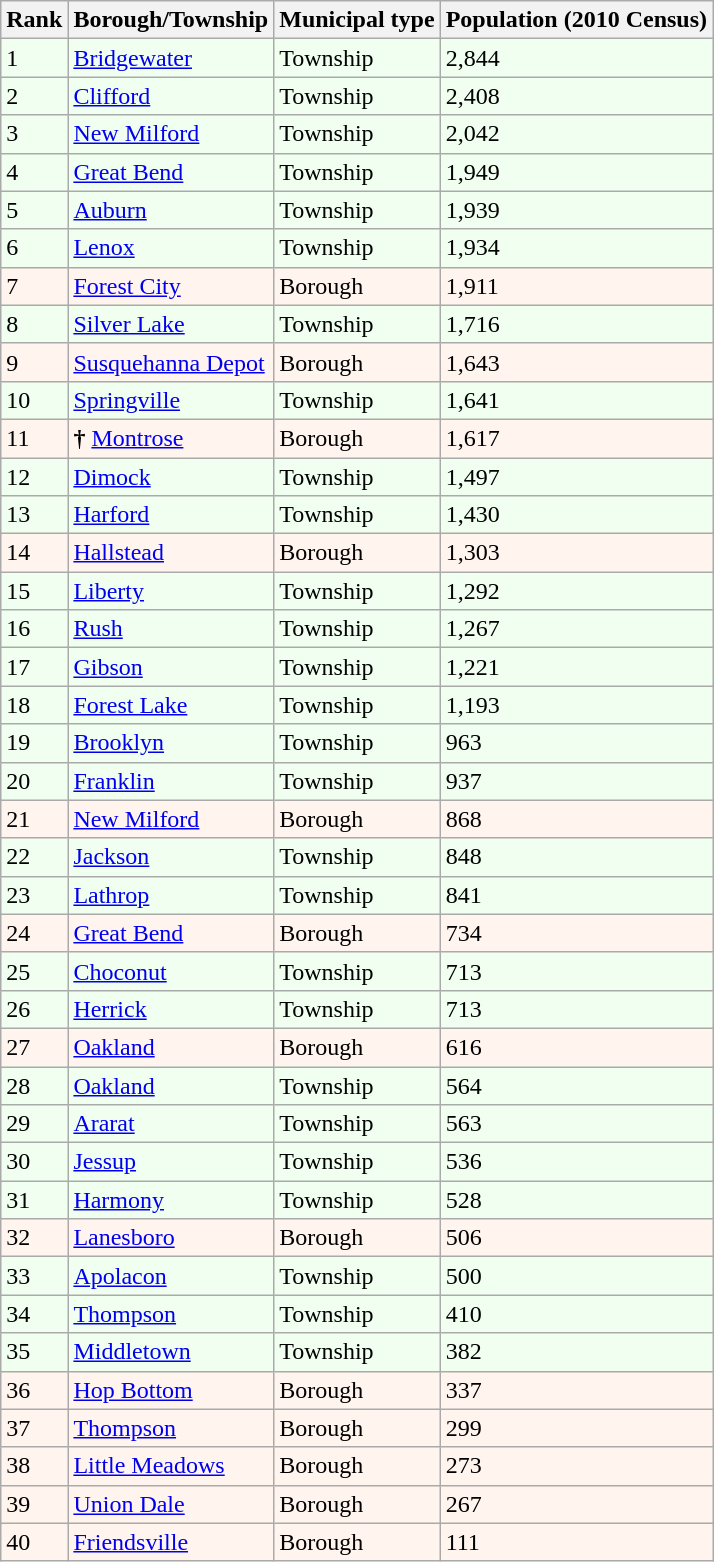<table class="wikitable sortable">
<tr>
<th>Rank</th>
<th>Borough/Township</th>
<th>Municipal type</th>
<th>Population (2010 Census)</th>
</tr>
<tr style="background:honeyDew">
<td>1</td>
<td><a href='#'>Bridgewater</a></td>
<td>Township</td>
<td>2,844</td>
</tr>
<tr style="background:honeyDew">
<td>2</td>
<td><a href='#'>Clifford</a></td>
<td>Township</td>
<td>2,408</td>
</tr>
<tr style="background:honeyDew">
<td>3</td>
<td><a href='#'>New Milford</a></td>
<td>Township</td>
<td>2,042</td>
</tr>
<tr style="background:honeyDew">
<td>4</td>
<td><a href='#'>Great Bend</a></td>
<td>Township</td>
<td>1,949</td>
</tr>
<tr style="background:honeyDew">
<td>5</td>
<td><a href='#'>Auburn</a></td>
<td>Township</td>
<td>1,939</td>
</tr>
<tr style="background:honeyDew">
<td>6</td>
<td><a href='#'>Lenox</a></td>
<td>Township</td>
<td>1,934</td>
</tr>
<tr style="background:seaShell">
<td>7</td>
<td><a href='#'>Forest City</a></td>
<td>Borough</td>
<td>1,911</td>
</tr>
<tr style="background:honeyDew">
<td>8</td>
<td><a href='#'>Silver Lake</a></td>
<td>Township</td>
<td>1,716</td>
</tr>
<tr style="background:seaShell">
<td>9</td>
<td><a href='#'>Susquehanna Depot</a></td>
<td>Borough</td>
<td>1,643</td>
</tr>
<tr style="background:honeyDew">
<td>10</td>
<td><a href='#'>Springville</a></td>
<td>Township</td>
<td>1,641</td>
</tr>
<tr style="background:seaShell">
<td>11</td>
<td><strong>†</strong> <a href='#'>Montrose</a></td>
<td>Borough</td>
<td>1,617</td>
</tr>
<tr style="background:honeyDew">
<td>12</td>
<td><a href='#'>Dimock</a></td>
<td>Township</td>
<td>1,497</td>
</tr>
<tr style="background:honeyDew">
<td>13</td>
<td><a href='#'>Harford</a></td>
<td>Township</td>
<td>1,430</td>
</tr>
<tr style="background:seaShell">
<td>14</td>
<td><a href='#'>Hallstead</a></td>
<td>Borough</td>
<td>1,303</td>
</tr>
<tr style="background:honeyDew">
<td>15</td>
<td><a href='#'>Liberty</a></td>
<td>Township</td>
<td>1,292</td>
</tr>
<tr style="background:honeyDew">
<td>16</td>
<td><a href='#'>Rush</a></td>
<td>Township</td>
<td>1,267</td>
</tr>
<tr style="background:honeyDew">
<td>17</td>
<td><a href='#'>Gibson</a></td>
<td>Township</td>
<td>1,221</td>
</tr>
<tr style="background:honeyDew">
<td>18</td>
<td><a href='#'>Forest Lake</a></td>
<td>Township</td>
<td>1,193</td>
</tr>
<tr style="background:honeyDew">
<td>19</td>
<td><a href='#'>Brooklyn</a></td>
<td>Township</td>
<td>963</td>
</tr>
<tr style="background:honeyDew">
<td>20</td>
<td><a href='#'>Franklin</a></td>
<td>Township</td>
<td>937</td>
</tr>
<tr style="background:seaShell">
<td>21</td>
<td><a href='#'>New Milford</a></td>
<td>Borough</td>
<td>868</td>
</tr>
<tr style="background:honeyDew">
<td>22</td>
<td><a href='#'>Jackson</a></td>
<td>Township</td>
<td>848</td>
</tr>
<tr style="background:honeyDew">
<td>23</td>
<td><a href='#'>Lathrop</a></td>
<td>Township</td>
<td>841</td>
</tr>
<tr style="background:seaShell">
<td>24</td>
<td><a href='#'>Great Bend</a></td>
<td>Borough</td>
<td>734</td>
</tr>
<tr style="background:honeyDew">
<td>25</td>
<td><a href='#'>Choconut</a></td>
<td>Township</td>
<td>713</td>
</tr>
<tr style="background:honeyDew">
<td>26</td>
<td><a href='#'>Herrick</a></td>
<td>Township</td>
<td>713</td>
</tr>
<tr style="background:seaShell">
<td>27</td>
<td><a href='#'>Oakland</a></td>
<td>Borough</td>
<td>616</td>
</tr>
<tr style="background:honeyDew">
<td>28</td>
<td><a href='#'>Oakland</a></td>
<td>Township</td>
<td>564</td>
</tr>
<tr style="background:honeyDew">
<td>29</td>
<td><a href='#'>Ararat</a></td>
<td>Township</td>
<td>563</td>
</tr>
<tr style="background:honeyDew">
<td>30</td>
<td><a href='#'>Jessup</a></td>
<td>Township</td>
<td>536</td>
</tr>
<tr style="background:honeyDew">
<td>31</td>
<td><a href='#'>Harmony</a></td>
<td>Township</td>
<td>528</td>
</tr>
<tr style="background:seaShell">
<td>32</td>
<td><a href='#'>Lanesboro</a></td>
<td>Borough</td>
<td>506</td>
</tr>
<tr style="background:honeyDew">
<td>33</td>
<td><a href='#'>Apolacon</a></td>
<td>Township</td>
<td>500</td>
</tr>
<tr style="background:honeyDew">
<td>34</td>
<td><a href='#'>Thompson</a></td>
<td>Township</td>
<td>410</td>
</tr>
<tr style="background:honeyDew">
<td>35</td>
<td><a href='#'>Middletown</a></td>
<td>Township</td>
<td>382</td>
</tr>
<tr style="background:seaShell">
<td>36</td>
<td><a href='#'>Hop Bottom</a></td>
<td>Borough</td>
<td>337</td>
</tr>
<tr style="background:seaShell">
<td>37</td>
<td><a href='#'>Thompson</a></td>
<td>Borough</td>
<td>299</td>
</tr>
<tr style="background:seaShell">
<td>38</td>
<td><a href='#'>Little Meadows</a></td>
<td>Borough</td>
<td>273</td>
</tr>
<tr style="background:seaShell">
<td>39</td>
<td><a href='#'>Union Dale</a></td>
<td>Borough</td>
<td>267</td>
</tr>
<tr style="background:seaShell">
<td>40</td>
<td><a href='#'>Friendsville</a></td>
<td>Borough</td>
<td>111</td>
</tr>
</table>
